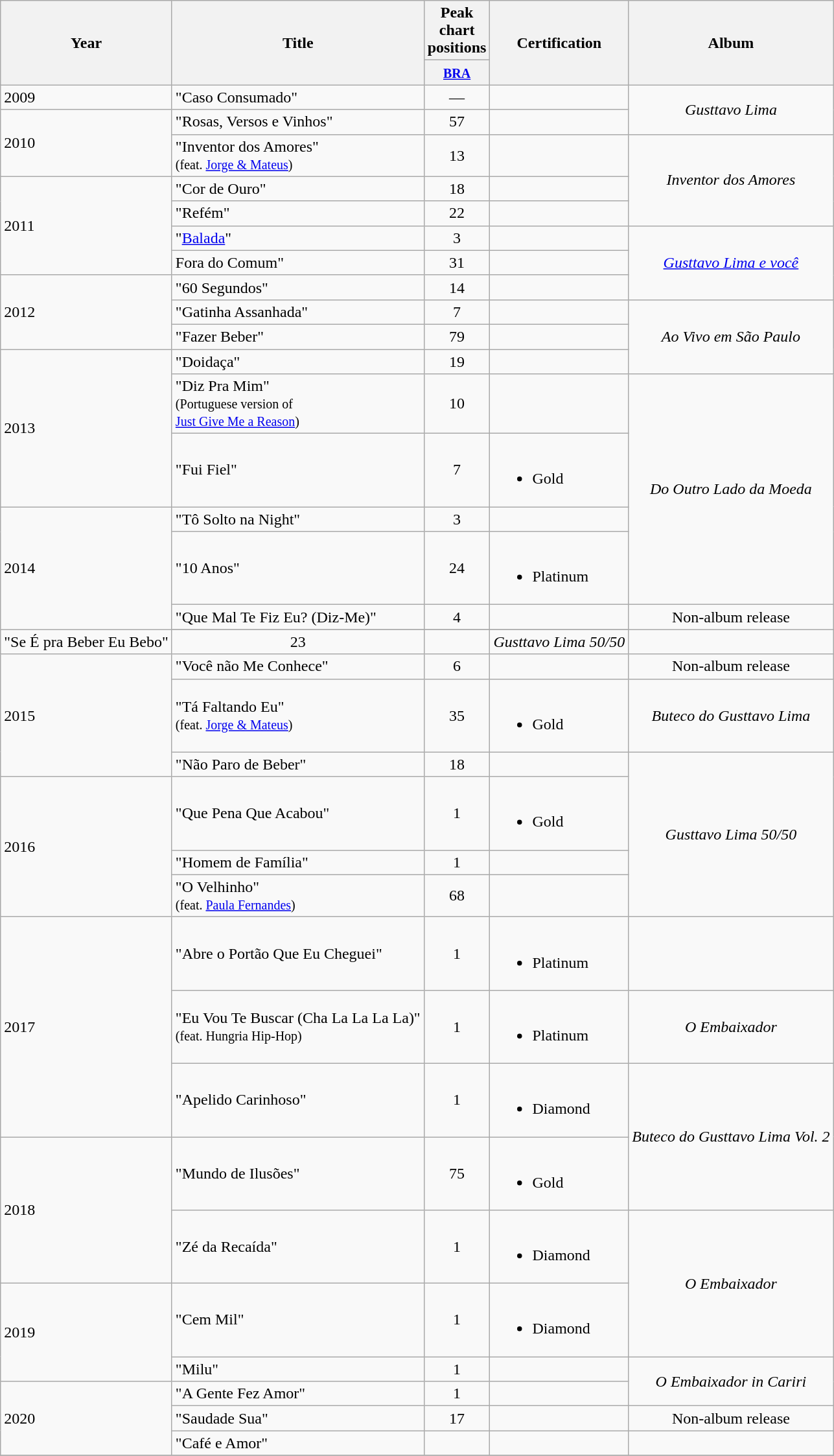<table class="wikitable">
<tr>
<th rowspan=2>Year</th>
<th rowspan="2">Title</th>
<th colspan="1">Peak chart positions</th>
<th rowspan="2">Certification</th>
<th rowspan="2">Album</th>
</tr>
<tr>
<th align="center" width="52"><small><a href='#'>BRA</a><br></small></th>
</tr>
<tr>
<td>2009</td>
<td>"Caso Consumado"</td>
<td align="center">—</td>
<td></td>
<td align="center" rowspan="2"><em>Gusttavo Lima</em></td>
</tr>
<tr>
<td rowspan="2">2010</td>
<td>"Rosas, Versos e Vinhos"</td>
<td align="center">57</td>
</tr>
<tr>
<td>"Inventor dos Amores" <br><small>(feat. <a href='#'>Jorge & Mateus</a>)</small></td>
<td align="center">13</td>
<td></td>
<td align="center" rowspan="3"><em>Inventor dos Amores</em></td>
</tr>
<tr>
<td rowspan="4">2011</td>
<td>"Cor de Ouro"</td>
<td align="center">18</td>
<td></td>
</tr>
<tr>
<td>"Refém"</td>
<td align="center">22</td>
<td></td>
</tr>
<tr>
<td>"<a href='#'>Balada</a>"</td>
<td align="center">3</td>
<td align="left"></td>
<td align="center" rowspan="3"><em><a href='#'>Gusttavo Lima e você</a></em></td>
</tr>
<tr>
<td>Fora do Comum"</td>
<td align="center">31</td>
<td></td>
</tr>
<tr>
<td rowspan="3">2012</td>
<td>"60 Segundos"</td>
<td align="center">14</td>
<td></td>
</tr>
<tr>
<td>"Gatinha Assanhada"</td>
<td align="center">7</td>
<td></td>
<td align="center" rowspan="3"><em>Ao Vivo em São Paulo</em></td>
</tr>
<tr>
<td>"Fazer Beber"</td>
<td align="center">79</td>
<td></td>
</tr>
<tr>
<td rowspan="3">2013</td>
<td>"Doidaça"</td>
<td align="center">19</td>
<td></td>
</tr>
<tr>
<td>"Diz Pra Mim" <br><small> (Portuguese version of <br><a href='#'>Just Give Me a Reason</a>)</small></td>
<td align="center">10</td>
<td></td>
<td align="center" rowspan="4"><em>Do Outro Lado da Moeda</em></td>
</tr>
<tr>
<td>"Fui Fiel"</td>
<td align="center">7</td>
<td><br><ul><li>Gold</li></ul></td>
</tr>
<tr>
<td rowspan="4">2014</td>
<td>"Tô Solto na Night"</td>
<td align="center">3</td>
<td></td>
</tr>
<tr>
<td>"10 Anos"</td>
<td align="center">24</td>
<td><br><ul><li>Platinum</li></ul></td>
</tr>
<tr>
<td>"Que Mal Te Fiz Eu? (Diz-Me)"</td>
<td align="center">4</td>
<td></td>
<td align="center">Non-album release</td>
</tr>
<tr>
</tr>
<tr>
<td>"Se É pra Beber Eu Bebo"</td>
<td align="center">23</td>
<td></td>
<td align="center"><em>Gusttavo Lima 50/50</em></td>
</tr>
<tr>
<td rowspan="3">2015</td>
<td>"Você não Me Conhece"</td>
<td align="center">6</td>
<td></td>
<td align="center">Non-album release</td>
</tr>
<tr>
<td>"Tá Faltando Eu" <br><small>(feat. <a href='#'>Jorge & Mateus</a>)</small></td>
<td align="center">35</td>
<td><br><ul><li>Gold</li></ul></td>
<td align="center"><em>Buteco do Gusttavo Lima</em></td>
</tr>
<tr>
<td>"Não Paro de Beber"</td>
<td align="center">18</td>
<td></td>
<td align="center" rowspan="4"><em>Gusttavo Lima 50/50</em></td>
</tr>
<tr>
<td rowspan="3">2016</td>
<td>"Que Pena Que Acabou"</td>
<td align="center">1</td>
<td><br><ul><li>Gold</li></ul></td>
</tr>
<tr>
<td>"Homem de Família"</td>
<td align="center">1</td>
<td></td>
</tr>
<tr>
<td>"O Velhinho"<br><small>(feat. <a href='#'>Paula Fernandes</a>)</small></td>
<td align="center">68</td>
<td></td>
</tr>
<tr>
<td rowspan="3">2017</td>
<td>"Abre o Portão Que Eu Cheguei"</td>
<td align="center">1</td>
<td><br><ul><li>Platinum</li></ul></td>
</tr>
<tr>
<td>"Eu Vou Te Buscar (Cha La La La La)" <br><small>(feat. Hungria Hip-Hop)</small></td>
<td align="center">1</td>
<td align="left"><br><ul><li>Platinum</li></ul></td>
<td align="center"><em>O Embaixador</em></td>
</tr>
<tr>
<td>"Apelido Carinhoso"</td>
<td align="center">1</td>
<td align="left"><br><ul><li>Diamond</li></ul></td>
<td align="center" rowspan="2"><em>Buteco do Gusttavo Lima Vol. 2</em></td>
</tr>
<tr>
<td rowspan="2">2018</td>
<td>"Mundo de Ilusões"</td>
<td align="center">75</td>
<td><br><ul><li>Gold</li></ul></td>
</tr>
<tr>
<td>"Zé da Recaída"</td>
<td align="center">1</td>
<td><br><ul><li>Diamond</li></ul></td>
<td rowspan="2" align="center"><em>O Embaixador</em></td>
</tr>
<tr>
<td rowspan="2">2019</td>
<td>"Cem Mil"</td>
<td align="center">1</td>
<td><br><ul><li>Diamond</li></ul></td>
</tr>
<tr>
<td>"Milu"</td>
<td align="center">1</td>
<td></td>
<td rowspan="2" align="center"><em>O Embaixador in Cariri</em></td>
</tr>
<tr>
<td rowspan="3">2020</td>
<td>"A Gente Fez Amor"</td>
<td align="center">1</td>
</tr>
<tr>
<td>"Saudade Sua"</td>
<td align="center">17</td>
<td></td>
<td align="center">Non-album release</td>
</tr>
<tr>
<td>"Café e Amor"</td>
<td></td>
<td></td>
<td></td>
</tr>
<tr>
</tr>
</table>
